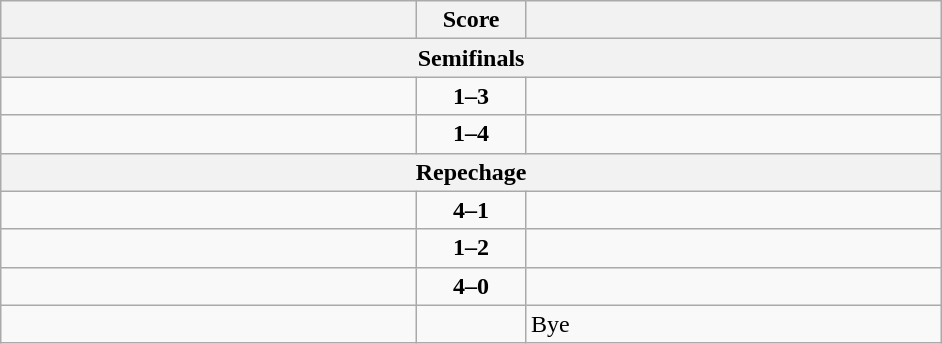<table class="wikitable" style="text-align: left;">
<tr>
<th align="right" width="270"></th>
<th width="65">Score</th>
<th align="left" width="270"></th>
</tr>
<tr>
<th colspan="3">Semifinals</th>
</tr>
<tr>
<td></td>
<td align=center><strong>1–3</strong></td>
<td><strong></strong></td>
</tr>
<tr>
<td></td>
<td align=center><strong>1–4</strong></td>
<td><strong></strong></td>
</tr>
<tr>
<th colspan="3">Repechage</th>
</tr>
<tr>
<td><strong></strong></td>
<td align=center><strong>4–1</strong></td>
<td></td>
</tr>
<tr>
<td></td>
<td align=center><strong>1–2</strong></td>
<td><strong></strong></td>
</tr>
<tr>
<td><strong></strong></td>
<td align=center><strong>4–0</strong></td>
<td></td>
</tr>
<tr>
<td><strong></strong></td>
<td></td>
<td>Bye</td>
</tr>
</table>
